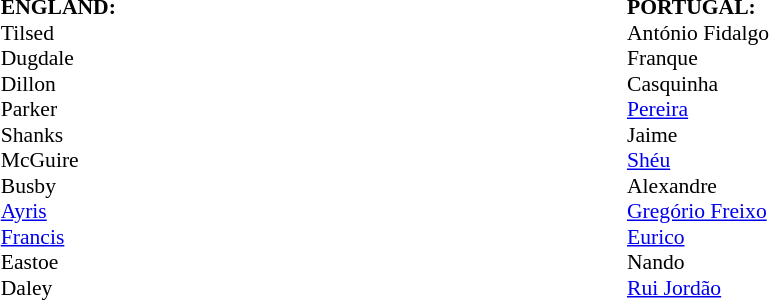<table width="100%">
<tr>
<td valign="top" width="50%"><br><table style="font-size: 90%" cellspacing="0" cellpadding="0" align=center>
<tr>
<td><strong>ENGLAND:</strong></td>
</tr>
<tr>
<th width="200"></th>
</tr>
<tr>
<td> Tilsed</td>
</tr>
<tr>
<td> Dugdale</td>
</tr>
<tr>
<td> Dillon</td>
</tr>
<tr>
<td> Parker</td>
</tr>
<tr>
<td> Shanks</td>
</tr>
<tr>
<td> McGuire</td>
</tr>
<tr>
<td> Busby</td>
</tr>
<tr>
<td> <a href='#'>Ayris</a></td>
</tr>
<tr>
<td> <a href='#'>Francis</a></td>
</tr>
<tr>
<td> Eastoe</td>
</tr>
<tr>
<td> Daley</td>
</tr>
<tr>
</tr>
</table>
</td>
<td valign="top" width="50%"><br><table style="font-size: 90%" cellspacing="0" cellpadding="0">
<tr>
<td><strong>PORTUGAL:</strong></td>
</tr>
<tr>
<td width="200"></td>
</tr>
<tr>
<td> António Fidalgo</td>
</tr>
<tr>
<td> Franque</td>
</tr>
<tr>
<td> Casquinha</td>
</tr>
<tr>
<td> <a href='#'>Pereira</a></td>
</tr>
<tr>
<td> Jaime</td>
</tr>
<tr>
<td> <a href='#'>Shéu</a></td>
</tr>
<tr>
<td> Alexandre</td>
</tr>
<tr>
<td> <a href='#'>Gregório Freixo</a></td>
</tr>
<tr>
<td> <a href='#'>Eurico</a></td>
</tr>
<tr>
<td> Nando</td>
</tr>
<tr>
<td> <a href='#'>Rui Jordão</a></td>
</tr>
</table>
</td>
</tr>
</table>
